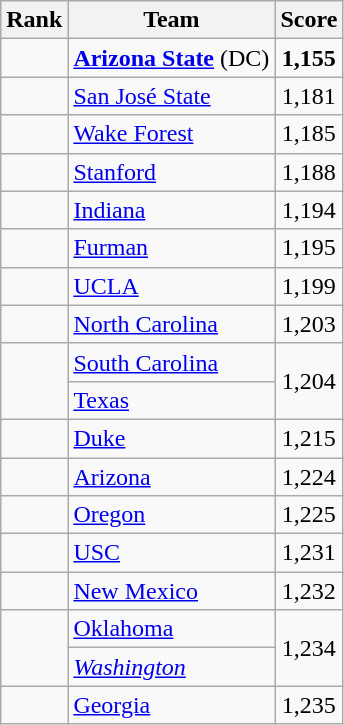<table class="wikitable sortable" style="text-align:center">
<tr>
<th dat-sort-type=number>Rank</th>
<th>Team</th>
<th>Score</th>
</tr>
<tr>
<td></td>
<td align=left><strong><a href='#'>Arizona State</a></strong> (DC)</td>
<td><strong>1,155</strong></td>
</tr>
<tr>
<td></td>
<td align=left><a href='#'>San José State</a></td>
<td>1,181</td>
</tr>
<tr>
<td></td>
<td align=left><a href='#'>Wake Forest</a></td>
<td>1,185</td>
</tr>
<tr>
<td></td>
<td align=left><a href='#'>Stanford</a></td>
<td>1,188</td>
</tr>
<tr>
<td></td>
<td align=left><a href='#'>Indiana</a></td>
<td>1,194</td>
</tr>
<tr>
<td></td>
<td align=left><a href='#'>Furman</a></td>
<td>1,195</td>
</tr>
<tr>
<td></td>
<td align=left><a href='#'>UCLA</a></td>
<td>1,199</td>
</tr>
<tr>
<td></td>
<td align=left><a href='#'>North Carolina</a></td>
<td>1,203</td>
</tr>
<tr>
<td rowspan=2></td>
<td align=left><a href='#'>South Carolina</a></td>
<td rowspan=2>1,204</td>
</tr>
<tr>
<td align=left><a href='#'>Texas</a></td>
</tr>
<tr>
<td></td>
<td align=left><a href='#'>Duke</a></td>
<td>1,215</td>
</tr>
<tr>
<td></td>
<td align=left><a href='#'>Arizona</a></td>
<td>1,224</td>
</tr>
<tr>
<td></td>
<td align=left><a href='#'>Oregon</a></td>
<td>1,225</td>
</tr>
<tr>
<td></td>
<td align=left><a href='#'>USC</a></td>
<td>1,231</td>
</tr>
<tr>
<td></td>
<td align=left><a href='#'>New Mexico</a></td>
<td>1,232</td>
</tr>
<tr>
<td rowspan=2></td>
<td align=left><a href='#'>Oklahoma</a></td>
<td rowspan=2>1,234</td>
</tr>
<tr>
<td align=left><em><a href='#'>Washington</a></em></td>
</tr>
<tr>
<td></td>
<td align=left><a href='#'>Georgia</a></td>
<td>1,235</td>
</tr>
</table>
